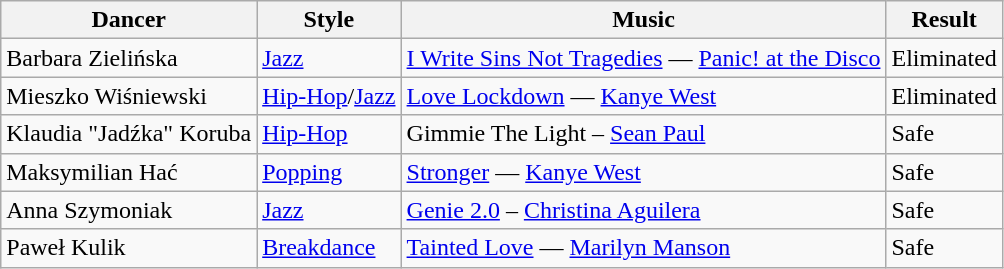<table class="wikitable">
<tr>
<th>Dancer</th>
<th>Style</th>
<th>Music</th>
<th>Result</th>
</tr>
<tr>
<td>Barbara Zielińska</td>
<td><a href='#'>Jazz</a></td>
<td><a href='#'>I Write Sins Not Tragedies</a> — <a href='#'>Panic! at the Disco</a></td>
<td>Eliminated</td>
</tr>
<tr>
<td>Mieszko Wiśniewski</td>
<td><a href='#'>Hip-Hop</a>/<a href='#'>Jazz</a></td>
<td><a href='#'>Love Lockdown</a> — <a href='#'>Kanye West</a></td>
<td>Eliminated</td>
</tr>
<tr>
<td>Klaudia "Jadźka" Koruba</td>
<td><a href='#'>Hip-Hop</a></td>
<td>Gimmie The Light – <a href='#'>Sean Paul</a></td>
<td>Safe</td>
</tr>
<tr>
<td>Maksymilian Hać</td>
<td><a href='#'>Popping</a></td>
<td><a href='#'>Stronger</a> — <a href='#'>Kanye West</a></td>
<td>Safe</td>
</tr>
<tr>
<td>Anna Szymoniak</td>
<td><a href='#'>Jazz</a></td>
<td><a href='#'>Genie 2.0</a> – <a href='#'>Christina Aguilera</a></td>
<td>Safe</td>
</tr>
<tr>
<td>Paweł Kulik</td>
<td><a href='#'>Breakdance</a></td>
<td><a href='#'>Tainted Love</a> — <a href='#'>Marilyn Manson</a></td>
<td>Safe</td>
</tr>
</table>
